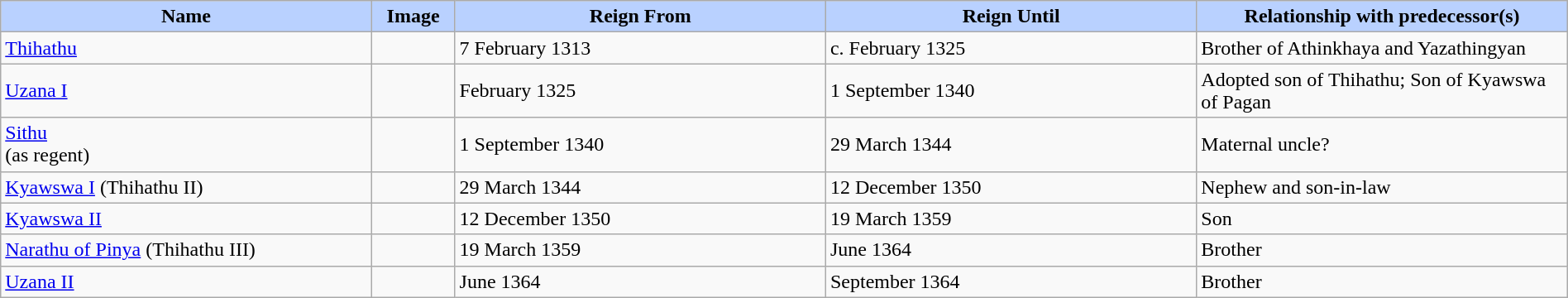<table width=100% class="wikitable">
<tr>
<th style="background-color:#B9D1FF" width=10%>Name</th>
<th style="background-color:#B9D1FF" width=1%>Image</th>
<th style="background-color:#B9D1FF" width=10%>Reign From</th>
<th style="background-color:#B9D1FF" width=10%>Reign Until</th>
<th style="background-color:#B9D1FF" width=10%>Relationship with predecessor(s)</th>
</tr>
<tr>
<td><a href='#'>Thihathu</a></td>
<td></td>
<td>7 February 1313</td>
<td>c. February 1325</td>
<td>Brother of Athinkhaya and Yazathingyan</td>
</tr>
<tr>
<td><a href='#'>Uzana I</a></td>
<td></td>
<td> February 1325</td>
<td>1 September 1340</td>
<td>Adopted son of Thihathu; Son of Kyawswa of Pagan</td>
</tr>
<tr>
<td><a href='#'>Sithu</a> <br> (as regent)</td>
<td></td>
<td>1 September 1340</td>
<td>29 March 1344</td>
<td>Maternal uncle?</td>
</tr>
<tr>
<td><a href='#'>Kyawswa I</a> (Thihathu II)</td>
<td></td>
<td>29 March 1344</td>
<td>12 December 1350</td>
<td>Nephew and son-in-law</td>
</tr>
<tr>
<td><a href='#'>Kyawswa II</a></td>
<td></td>
<td>12 December 1350</td>
<td>19 March 1359</td>
<td>Son</td>
</tr>
<tr>
<td><a href='#'>Narathu of Pinya</a> (Thihathu III)</td>
<td></td>
<td>19 March 1359</td>
<td>June 1364</td>
<td>Brother</td>
</tr>
<tr>
<td><a href='#'>Uzana II</a></td>
<td></td>
<td>June 1364</td>
<td>September 1364</td>
<td>Brother</td>
</tr>
</table>
